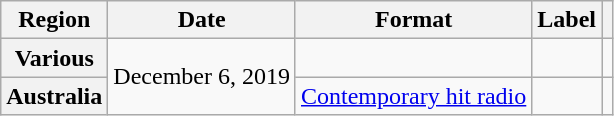<table class="wikitable plainrowheaders">
<tr>
<th scope="col">Region</th>
<th scope="col">Date</th>
<th scope="col">Format</th>
<th scope="col">Label</th>
<th scope="col"></th>
</tr>
<tr>
<th scope="row">Various</th>
<td rowspan="2">December 6, 2019</td>
<td></td>
<td></td>
<td></td>
</tr>
<tr>
<th scope="row">Australia</th>
<td><a href='#'>Contemporary hit radio</a></td>
<td></td>
<td></td>
</tr>
</table>
